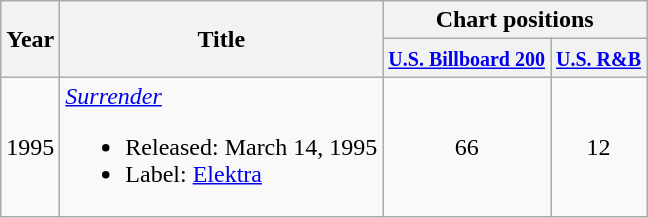<table class="wikitable">
<tr>
<th rowspan="2">Year</th>
<th rowspan="2">Title</th>
<th colspan="2">Chart positions</th>
</tr>
<tr>
<th><small><a href='#'>U.S. Billboard 200</a></small></th>
<th><small><a href='#'>U.S. R&B</a></small></th>
</tr>
<tr>
<td>1995</td>
<td><em><a href='#'>Surrender</a></em><br><ul><li>Released: March 14, 1995</li><li>Label: <a href='#'>Elektra</a></li></ul></td>
<td align="center">66</td>
<td align="center">12</td>
</tr>
</table>
